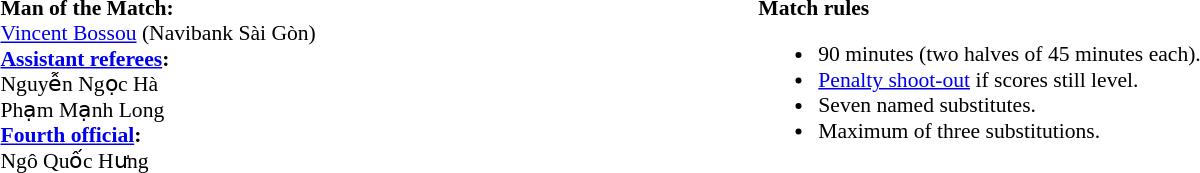<table width=100% style="font-size:90%">
<tr>
<td><br><strong>Man of the Match:</strong>
<br><a href='#'>Vincent Bossou</a> (Navibank Sài Gòn)<br><strong><a href='#'>Assistant referees</a>:</strong>
<br>Nguyễn Ngọc Hà
<br>Phạm Mạnh Long
<br><strong><a href='#'>Fourth official</a>:</strong>
<br>Ngô Quốc Hưng</td>
<td style="width:60%; vertical-align:top;"><br><strong>Match rules</strong><ul><li>90 minutes (two halves of 45 minutes each).</li><li><a href='#'>Penalty shoot-out</a> if scores still level.</li><li>Seven named substitutes.</li><li>Maximum of three substitutions.</li></ul></td>
</tr>
</table>
